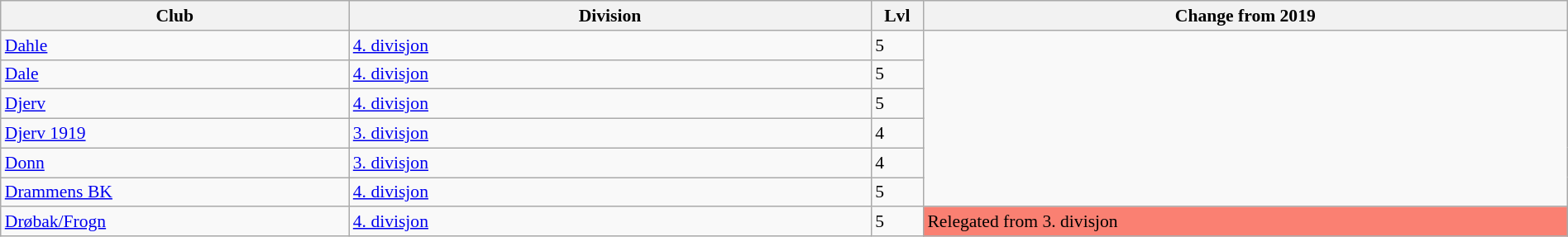<table class="wikitable sortable" width=100% style="font-size:90%">
<tr>
<th width=20%>Club</th>
<th width=30%>Division</th>
<th width=3%>Lvl</th>
<th width=37%>Change from 2019</th>
</tr>
<tr>
<td><a href='#'>Dahle</a></td>
<td><a href='#'>4. divisjon</a></td>
<td>5</td>
</tr>
<tr>
<td><a href='#'>Dale</a></td>
<td><a href='#'>4. divisjon</a></td>
<td>5</td>
</tr>
<tr>
<td><a href='#'>Djerv</a></td>
<td><a href='#'>4. divisjon</a></td>
<td>5</td>
</tr>
<tr>
<td><a href='#'>Djerv 1919</a></td>
<td><a href='#'>3. divisjon</a></td>
<td>4</td>
</tr>
<tr>
<td><a href='#'>Donn</a></td>
<td><a href='#'>3. divisjon</a></td>
<td>4</td>
</tr>
<tr>
<td><a href='#'>Drammens BK</a></td>
<td><a href='#'>4. divisjon</a></td>
<td>5</td>
</tr>
<tr>
<td><a href='#'>Drøbak/Frogn</a></td>
<td><a href='#'>4. divisjon</a></td>
<td>5</td>
<td style="background:salmon">Relegated from 3. divisjon</td>
</tr>
</table>
